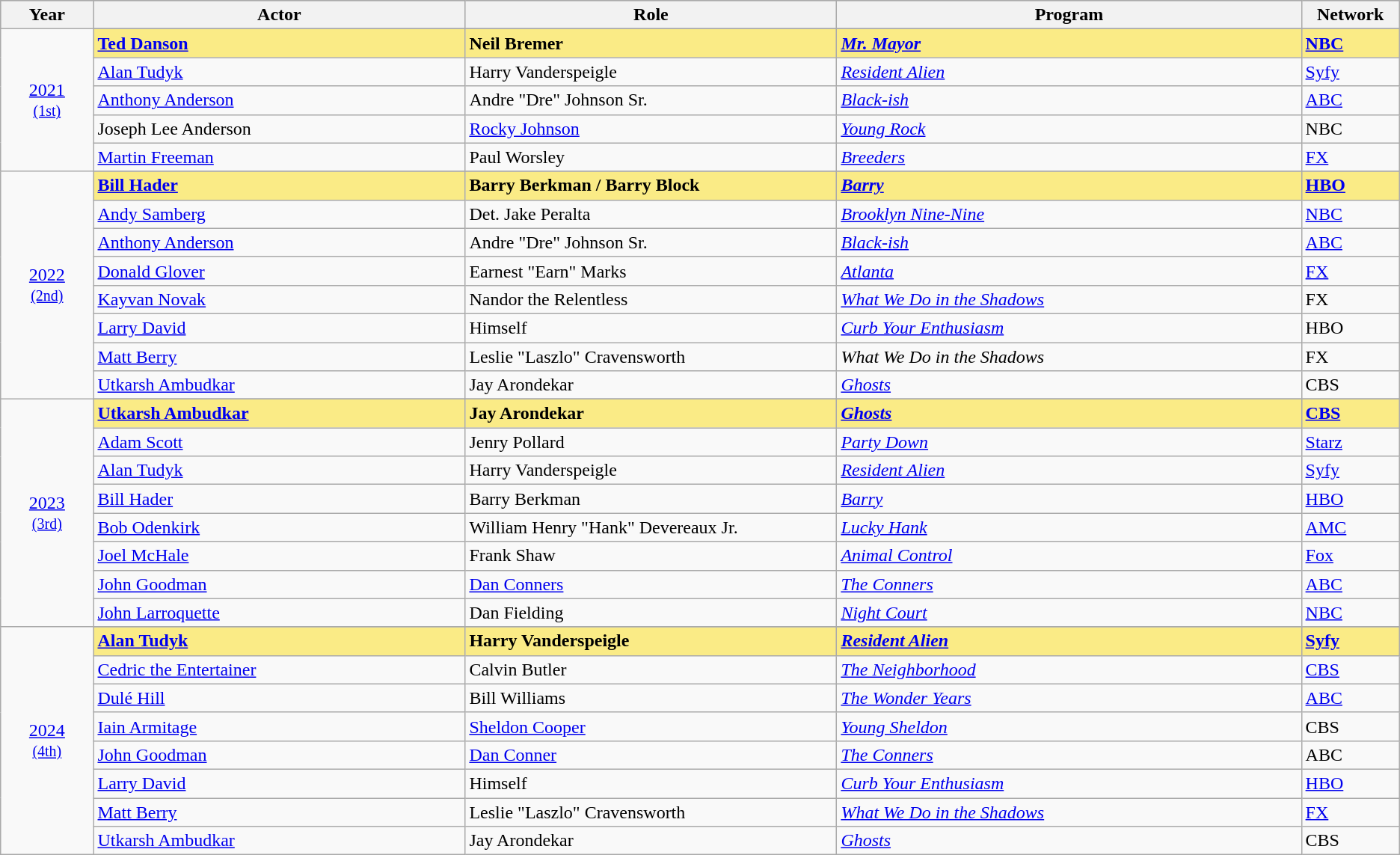<table class="wikitable">
<tr bgcolor="#bebebe">
<th width="5%">Year</th>
<th width="20%">Actor</th>
<th width="20%">Role</th>
<th width="25%">Program</th>
<th width="5%">Network</th>
</tr>
<tr>
<td rowspan="6" style="text-align:center"><a href='#'>2021</a><br><small><a href='#'>(1st)</a></small><br></td>
</tr>
<tr style="background:#FAEB86">
<td><strong><a href='#'>Ted Danson</a></strong></td>
<td><strong>Neil Bremer</strong></td>
<td><strong><em><a href='#'>Mr. Mayor</a></em></strong></td>
<td><strong><a href='#'>NBC</a></strong></td>
</tr>
<tr>
<td><a href='#'>Alan Tudyk</a></td>
<td>Harry Vanderspeigle</td>
<td><em><a href='#'>Resident Alien</a></em></td>
<td><a href='#'>Syfy</a></td>
</tr>
<tr>
<td><a href='#'>Anthony Anderson</a></td>
<td>Andre "Dre" Johnson Sr.</td>
<td><em><a href='#'>Black-ish</a></em></td>
<td><a href='#'>ABC</a></td>
</tr>
<tr>
<td>Joseph Lee Anderson</td>
<td><a href='#'>Rocky Johnson</a></td>
<td><em><a href='#'>Young Rock</a></em></td>
<td>NBC</td>
</tr>
<tr>
<td><a href='#'>Martin Freeman</a></td>
<td>Paul Worsley</td>
<td><em><a href='#'>Breeders</a></em></td>
<td><a href='#'>FX</a></td>
</tr>
<tr>
<td rowspan="9" style="text-align:center"><a href='#'>2022</a><br><small><a href='#'>(2nd)</a></small><br></td>
</tr>
<tr style="background:#FAEB86;">
<td><strong><a href='#'>Bill Hader</a></strong></td>
<td><strong>Barry Berkman / Barry Block</strong></td>
<td><strong><em><a href='#'>Barry</a></em></strong></td>
<td><strong><a href='#'>HBO</a></strong></td>
</tr>
<tr>
<td><a href='#'>Andy Samberg</a></td>
<td>Det. Jake Peralta</td>
<td><em><a href='#'>Brooklyn Nine-Nine</a></em></td>
<td><a href='#'>NBC</a></td>
</tr>
<tr>
<td><a href='#'>Anthony Anderson</a></td>
<td>Andre "Dre" Johnson Sr.</td>
<td><em><a href='#'>Black-ish</a></em></td>
<td><a href='#'>ABC</a></td>
</tr>
<tr>
<td><a href='#'>Donald Glover</a></td>
<td>Earnest "Earn" Marks</td>
<td><em><a href='#'>Atlanta</a></em></td>
<td><a href='#'>FX</a></td>
</tr>
<tr>
<td><a href='#'>Kayvan Novak</a></td>
<td>Nandor the Relentless</td>
<td><em><a href='#'>What We Do in the Shadows</a></em></td>
<td>FX</td>
</tr>
<tr>
<td><a href='#'>Larry David</a></td>
<td>Himself</td>
<td><em><a href='#'>Curb Your Enthusiasm</a></em></td>
<td>HBO</td>
</tr>
<tr>
<td><a href='#'>Matt Berry</a></td>
<td>Leslie "Laszlo" Cravensworth</td>
<td><em>What We Do in the Shadows</em></td>
<td>FX</td>
</tr>
<tr>
<td><a href='#'>Utkarsh Ambudkar</a></td>
<td>Jay Arondekar</td>
<td><em><a href='#'>Ghosts</a></em></td>
<td>CBS</td>
</tr>
<tr>
<td rowspan="9" style="text-align:center"><a href='#'>2023</a><br><small><a href='#'>(3rd)</a></small><br></td>
</tr>
<tr style="background:#FAEB86;">
<td><strong><a href='#'>Utkarsh Ambudkar</a></strong></td>
<td><strong>Jay Arondekar</strong></td>
<td><strong><em><a href='#'>Ghosts</a></em></strong></td>
<td><strong><a href='#'>CBS</a></strong></td>
</tr>
<tr>
<td><a href='#'>Adam Scott</a></td>
<td>Jenry Pollard</td>
<td><em><a href='#'>Party Down</a></em></td>
<td><a href='#'>Starz</a></td>
</tr>
<tr>
<td><a href='#'>Alan Tudyk</a></td>
<td>Harry Vanderspeigle</td>
<td><em><a href='#'>Resident Alien</a></em></td>
<td><a href='#'>Syfy</a></td>
</tr>
<tr>
<td><a href='#'>Bill Hader</a></td>
<td>Barry Berkman</td>
<td><em><a href='#'>Barry</a></em></td>
<td><a href='#'>HBO</a></td>
</tr>
<tr>
<td><a href='#'>Bob Odenkirk</a></td>
<td>William Henry "Hank" Devereaux Jr.</td>
<td><em><a href='#'>Lucky Hank</a></em></td>
<td><a href='#'>AMC</a></td>
</tr>
<tr>
<td><a href='#'>Joel McHale</a></td>
<td>Frank Shaw</td>
<td><em><a href='#'>Animal Control</a></em></td>
<td><a href='#'>Fox</a></td>
</tr>
<tr>
<td><a href='#'>John Goodman</a></td>
<td><a href='#'>Dan Conners</a></td>
<td><em><a href='#'>The Conners</a></em></td>
<td><a href='#'>ABC</a></td>
</tr>
<tr>
<td><a href='#'>John Larroquette</a></td>
<td>Dan Fielding</td>
<td><em><a href='#'>Night Court</a></em></td>
<td><a href='#'>NBC</a></td>
</tr>
<tr>
<td rowspan="9" style="text-align:center"><a href='#'>2024</a><br><small><a href='#'>(4th)</a></small><br></td>
</tr>
<tr style="background:#FAEB86;">
<td><strong><a href='#'>Alan Tudyk</a></strong></td>
<td><strong>Harry Vanderspeigle</strong></td>
<td><strong><em><a href='#'>Resident Alien</a></em></strong></td>
<td><strong><a href='#'>Syfy</a></strong></td>
</tr>
<tr>
<td><a href='#'>Cedric the Entertainer</a></td>
<td>Calvin Butler</td>
<td><em><a href='#'>The Neighborhood</a></em></td>
<td><a href='#'>CBS</a></td>
</tr>
<tr>
<td><a href='#'>Dulé Hill</a></td>
<td>Bill Williams</td>
<td><em><a href='#'>The Wonder Years</a></em></td>
<td><a href='#'>ABC</a></td>
</tr>
<tr>
<td><a href='#'>Iain Armitage</a></td>
<td><a href='#'>Sheldon Cooper</a></td>
<td><em><a href='#'>Young Sheldon</a></em></td>
<td>CBS</td>
</tr>
<tr>
<td><a href='#'>John Goodman</a></td>
<td><a href='#'>Dan Conner</a></td>
<td><em><a href='#'>The Conners</a></em></td>
<td>ABC</td>
</tr>
<tr>
<td><a href='#'>Larry David</a></td>
<td>Himself</td>
<td><em><a href='#'>Curb Your Enthusiasm</a></em></td>
<td><a href='#'>HBO</a></td>
</tr>
<tr>
<td><a href='#'>Matt Berry</a></td>
<td>Leslie "Laszlo" Cravensworth</td>
<td><em><a href='#'>What We Do in the Shadows</a></em></td>
<td><a href='#'>FX</a></td>
</tr>
<tr>
<td><a href='#'>Utkarsh Ambudkar</a></td>
<td>Jay Arondekar</td>
<td><em><a href='#'>Ghosts</a></em></td>
<td>CBS</td>
</tr>
</table>
